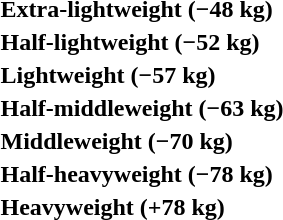<table>
<tr>
<th rowspan=2 style="text-align:left;">Extra-lightweight (−48 kg)</th>
<td rowspan=2></td>
<td rowspan=2></td>
<td></td>
</tr>
<tr>
<td></td>
</tr>
<tr>
<th rowspan=2 style="text-align:left;">Half-lightweight (−52 kg)</th>
<td rowspan=2></td>
<td rowspan=2></td>
<td></td>
</tr>
<tr>
<td></td>
</tr>
<tr>
<th rowspan=2 style="text-align:left;">Lightweight (−57 kg)</th>
<td rowspan=2></td>
<td rowspan=2></td>
<td></td>
</tr>
<tr>
<td></td>
</tr>
<tr>
<th rowspan=2 style="text-align:left;">Half-middleweight (−63 kg)</th>
<td rowspan=2></td>
<td rowspan=2></td>
<td></td>
</tr>
<tr>
<td></td>
</tr>
<tr>
<th rowspan=2 style="text-align:left;">Middleweight (−70 kg)</th>
<td rowspan=2></td>
<td rowspan=2></td>
<td></td>
</tr>
<tr>
<td></td>
</tr>
<tr>
<th rowspan=2 style="text-align:left;">Half-heavyweight (−78 kg)</th>
<td rowspan=2></td>
<td rowspan=2></td>
<td></td>
</tr>
<tr>
<td></td>
</tr>
<tr>
<th rowspan=2 style="text-align:left;">Heavyweight (+78 kg)</th>
<td rowspan=2></td>
<td rowspan=2></td>
<td></td>
</tr>
<tr>
<td></td>
</tr>
</table>
